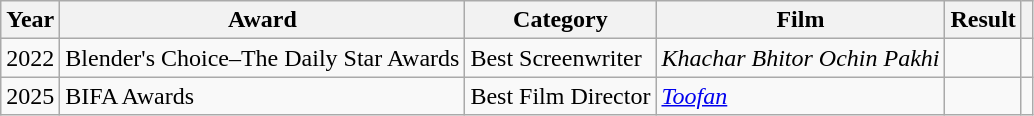<table class="wikitable">
<tr>
<th>Year</th>
<th>Award</th>
<th>Category</th>
<th>Film</th>
<th>Result</th>
<th></th>
</tr>
<tr>
<td>2022</td>
<td>Blender's Choice–The Daily Star Awards</td>
<td>Best Screenwriter</td>
<td><em>Khachar Bhitor Ochin Pakhi</em></td>
<td></td>
<td></td>
</tr>
<tr>
<td>2025</td>
<td>BIFA Awards</td>
<td>Best Film Director</td>
<td><a href='#'><em>Toofan</em></a></td>
<td></td>
<td></td>
</tr>
</table>
